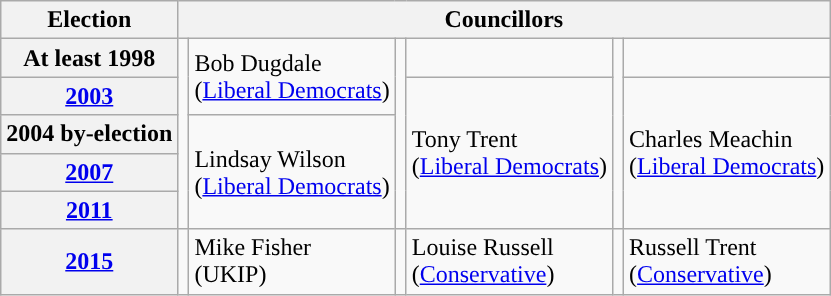<table class="wikitable">
<tr>
<th>Election</th>
<th colspan="6">Councillors</th>
</tr>
<tr>
<th>At least 1998</th>
<td rowspan="5" style="background-color: "></td>
<td rowspan="2">Bob Dugdale<br>(<a href='#'>Liberal Democrats</a>)</td>
<td rowspan="5" style="background-color: "></td>
<td rowspan="1"></td>
<td rowspan="5" style="background-color: "></td>
<td rowspan="1"></td>
</tr>
<tr>
<th><a href='#'>2003</a></th>
<td rowspan="4">Tony Trent<br>(<a href='#'>Liberal Democrats</a>)</td>
<td rowspan="4">Charles Meachin<br>(<a href='#'>Liberal Democrats</a>)</td>
</tr>
<tr>
<th>2004 by-election</th>
<td rowspan="3">Lindsay Wilson<br>(<a href='#'>Liberal Democrats</a>)</td>
</tr>
<tr>
<th><a href='#'>2007</a></th>
</tr>
<tr>
<th><a href='#'>2011</a></th>
</tr>
<tr>
<th><a href='#'>2015</a></th>
<td rowspan="5" style="background-color: "></td>
<td>Mike Fisher<br>(UKIP)</td>
<td rowspan="5" style="background-color: "></td>
<td>Louise Russell<br>(<a href='#'>Conservative</a>)</td>
<td rowspan="5" style="background-color: "></td>
<td>Russell Trent<br>(<a href='#'>Conservative</a>)</td>
</tr>
</table>
